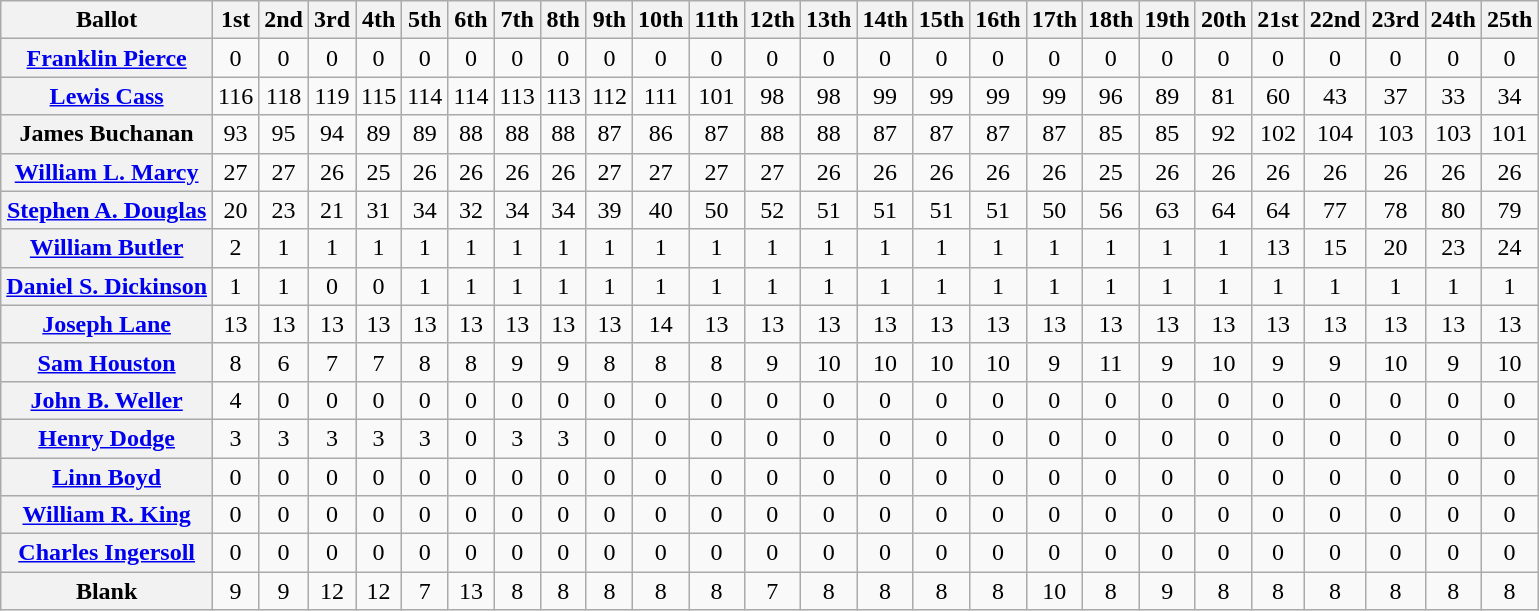<table class="wikitable sortable plainrowheaders" style="text-align:center">
<tr>
<th>Ballot</th>
<th>1st</th>
<th>2nd</th>
<th>3rd</th>
<th>4th</th>
<th>5th</th>
<th>6th</th>
<th>7th</th>
<th>8th</th>
<th>9th</th>
<th>10th</th>
<th>11th</th>
<th>12th</th>
<th>13th</th>
<th>14th</th>
<th>15th</th>
<th>16th</th>
<th>17th</th>
<th>18th</th>
<th>19th</th>
<th>20th</th>
<th>21st</th>
<th>22nd</th>
<th>23rd</th>
<th>24th</th>
<th>25th</th>
</tr>
<tr>
<th><a href='#'>Franklin Pierce</a></th>
<td>0</td>
<td>0</td>
<td>0</td>
<td>0</td>
<td>0</td>
<td>0</td>
<td>0</td>
<td>0</td>
<td>0</td>
<td>0</td>
<td>0</td>
<td>0</td>
<td>0</td>
<td>0</td>
<td>0</td>
<td>0</td>
<td>0</td>
<td>0</td>
<td>0</td>
<td>0</td>
<td>0</td>
<td>0</td>
<td>0</td>
<td>0</td>
<td>0</td>
</tr>
<tr>
<th><a href='#'>Lewis Cass</a></th>
<td>116</td>
<td>118</td>
<td>119</td>
<td>115</td>
<td>114</td>
<td>114</td>
<td>113</td>
<td>113</td>
<td>112</td>
<td>111</td>
<td>101</td>
<td>98</td>
<td>98</td>
<td>99</td>
<td>99</td>
<td>99</td>
<td>99</td>
<td>96</td>
<td>89</td>
<td>81</td>
<td>60</td>
<td>43</td>
<td>37</td>
<td>33</td>
<td>34</td>
</tr>
<tr>
<th><strong>James Buchanan</strong></th>
<td>93</td>
<td>95</td>
<td>94</td>
<td>89</td>
<td>89</td>
<td>88</td>
<td>88</td>
<td>88</td>
<td>87</td>
<td>86</td>
<td>87</td>
<td>88</td>
<td>88</td>
<td>87</td>
<td>87</td>
<td>87</td>
<td>87</td>
<td>85</td>
<td>85</td>
<td>92</td>
<td>102</td>
<td>104</td>
<td>103</td>
<td>103</td>
<td>101</td>
</tr>
<tr>
<th><a href='#'>William L. Marcy</a></th>
<td>27</td>
<td>27</td>
<td>26</td>
<td>25</td>
<td>26</td>
<td>26</td>
<td>26</td>
<td>26</td>
<td>27</td>
<td>27</td>
<td>27</td>
<td>27</td>
<td>26</td>
<td>26</td>
<td>26</td>
<td>26</td>
<td>26</td>
<td>25</td>
<td>26</td>
<td>26</td>
<td>26</td>
<td>26</td>
<td>26</td>
<td>26</td>
<td>26</td>
</tr>
<tr>
<th><a href='#'>Stephen A. Douglas</a></th>
<td>20</td>
<td>23</td>
<td>21</td>
<td>31</td>
<td>34</td>
<td>32</td>
<td>34</td>
<td>34</td>
<td>39</td>
<td>40</td>
<td>50</td>
<td>52</td>
<td>51</td>
<td>51</td>
<td>51</td>
<td>51</td>
<td>50</td>
<td>56</td>
<td>63</td>
<td>64</td>
<td>64</td>
<td>77</td>
<td>78</td>
<td>80</td>
<td>79</td>
</tr>
<tr>
<th><a href='#'>William Butler</a></th>
<td>2</td>
<td>1</td>
<td>1</td>
<td>1</td>
<td>1</td>
<td>1</td>
<td>1</td>
<td>1</td>
<td>1</td>
<td>1</td>
<td>1</td>
<td>1</td>
<td>1</td>
<td>1</td>
<td>1</td>
<td>1</td>
<td>1</td>
<td>1</td>
<td>1</td>
<td>1</td>
<td>13</td>
<td>15</td>
<td>20</td>
<td>23</td>
<td>24</td>
</tr>
<tr>
<th><a href='#'>Daniel S. Dickinson</a></th>
<td>1</td>
<td>1</td>
<td>0</td>
<td>0</td>
<td>1</td>
<td>1</td>
<td>1</td>
<td>1</td>
<td>1</td>
<td>1</td>
<td>1</td>
<td>1</td>
<td>1</td>
<td>1</td>
<td>1</td>
<td>1</td>
<td>1</td>
<td>1</td>
<td>1</td>
<td>1</td>
<td>1</td>
<td>1</td>
<td>1</td>
<td>1</td>
<td>1</td>
</tr>
<tr>
<th><a href='#'>Joseph Lane</a></th>
<td>13</td>
<td>13</td>
<td>13</td>
<td>13</td>
<td>13</td>
<td>13</td>
<td>13</td>
<td>13</td>
<td>13</td>
<td>14</td>
<td>13</td>
<td>13</td>
<td>13</td>
<td>13</td>
<td>13</td>
<td>13</td>
<td>13</td>
<td>13</td>
<td>13</td>
<td>13</td>
<td>13</td>
<td>13</td>
<td>13</td>
<td>13</td>
<td>13</td>
</tr>
<tr>
<th><a href='#'>Sam Houston</a></th>
<td>8</td>
<td>6</td>
<td>7</td>
<td>7</td>
<td>8</td>
<td>8</td>
<td>9</td>
<td>9</td>
<td>8</td>
<td>8</td>
<td>8</td>
<td>9</td>
<td>10</td>
<td>10</td>
<td>10</td>
<td>10</td>
<td>9</td>
<td>11</td>
<td>9</td>
<td>10</td>
<td>9</td>
<td>9</td>
<td>10</td>
<td>9</td>
<td>10</td>
</tr>
<tr>
<th><a href='#'>John B. Weller</a></th>
<td>4</td>
<td>0</td>
<td>0</td>
<td>0</td>
<td>0</td>
<td>0</td>
<td>0</td>
<td>0</td>
<td>0</td>
<td>0</td>
<td>0</td>
<td>0</td>
<td>0</td>
<td>0</td>
<td>0</td>
<td>0</td>
<td>0</td>
<td>0</td>
<td>0</td>
<td>0</td>
<td>0</td>
<td>0</td>
<td>0</td>
<td>0</td>
<td>0</td>
</tr>
<tr>
<th><a href='#'>Henry Dodge</a></th>
<td>3</td>
<td>3</td>
<td>3</td>
<td>3</td>
<td>3</td>
<td>0</td>
<td>3</td>
<td>3</td>
<td>0</td>
<td>0</td>
<td>0</td>
<td>0</td>
<td>0</td>
<td>0</td>
<td>0</td>
<td>0</td>
<td>0</td>
<td>0</td>
<td>0</td>
<td>0</td>
<td>0</td>
<td>0</td>
<td>0</td>
<td>0</td>
<td>0</td>
</tr>
<tr>
<th><a href='#'>Linn Boyd</a></th>
<td>0</td>
<td>0</td>
<td>0</td>
<td>0</td>
<td>0</td>
<td>0</td>
<td>0</td>
<td>0</td>
<td>0</td>
<td>0</td>
<td>0</td>
<td>0</td>
<td>0</td>
<td>0</td>
<td>0</td>
<td>0</td>
<td>0</td>
<td>0</td>
<td>0</td>
<td>0</td>
<td>0</td>
<td>0</td>
<td>0</td>
<td>0</td>
<td>0</td>
</tr>
<tr>
<th><a href='#'>William R. King</a></th>
<td>0</td>
<td>0</td>
<td>0</td>
<td>0</td>
<td>0</td>
<td>0</td>
<td>0</td>
<td>0</td>
<td>0</td>
<td>0</td>
<td>0</td>
<td>0</td>
<td>0</td>
<td>0</td>
<td>0</td>
<td>0</td>
<td>0</td>
<td>0</td>
<td>0</td>
<td>0</td>
<td>0</td>
<td>0</td>
<td>0</td>
<td>0</td>
<td>0</td>
</tr>
<tr>
<th><a href='#'>Charles Ingersoll</a></th>
<td>0</td>
<td>0</td>
<td>0</td>
<td>0</td>
<td>0</td>
<td>0</td>
<td>0</td>
<td>0</td>
<td>0</td>
<td>0</td>
<td>0</td>
<td>0</td>
<td>0</td>
<td>0</td>
<td>0</td>
<td>0</td>
<td>0</td>
<td>0</td>
<td>0</td>
<td>0</td>
<td>0</td>
<td>0</td>
<td>0</td>
<td>0</td>
<td>0</td>
</tr>
<tr>
<th>Blank</th>
<td>9</td>
<td>9</td>
<td>12</td>
<td>12</td>
<td>7</td>
<td>13</td>
<td>8</td>
<td>8</td>
<td>8</td>
<td>8</td>
<td>8</td>
<td>7</td>
<td>8</td>
<td>8</td>
<td>8</td>
<td>8</td>
<td>10</td>
<td>8</td>
<td>9</td>
<td>8</td>
<td>8</td>
<td>8</td>
<td>8</td>
<td>8</td>
<td>8</td>
</tr>
</table>
